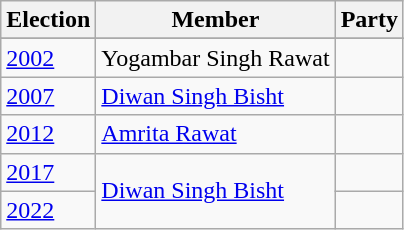<table class="wikitable sortable">
<tr>
<th>Election</th>
<th>Member</th>
<th colspan=5>Party</th>
</tr>
<tr>
</tr>
<tr>
</tr>
<tr>
<td><a href='#'>2002</a></td>
<td>Yogambar Singh Rawat</td>
<td></td>
</tr>
<tr>
<td><a href='#'>2007</a></td>
<td><a href='#'>Diwan Singh Bisht</a></td>
<td></td>
</tr>
<tr>
<td><a href='#'>2012</a></td>
<td><a href='#'>Amrita Rawat</a></td>
<td></td>
</tr>
<tr>
<td><a href='#'>2017</a></td>
<td rowspan=2><a href='#'>Diwan Singh Bisht</a></td>
<td></td>
</tr>
<tr>
<td><a href='#'>2022</a></td>
</tr>
</table>
